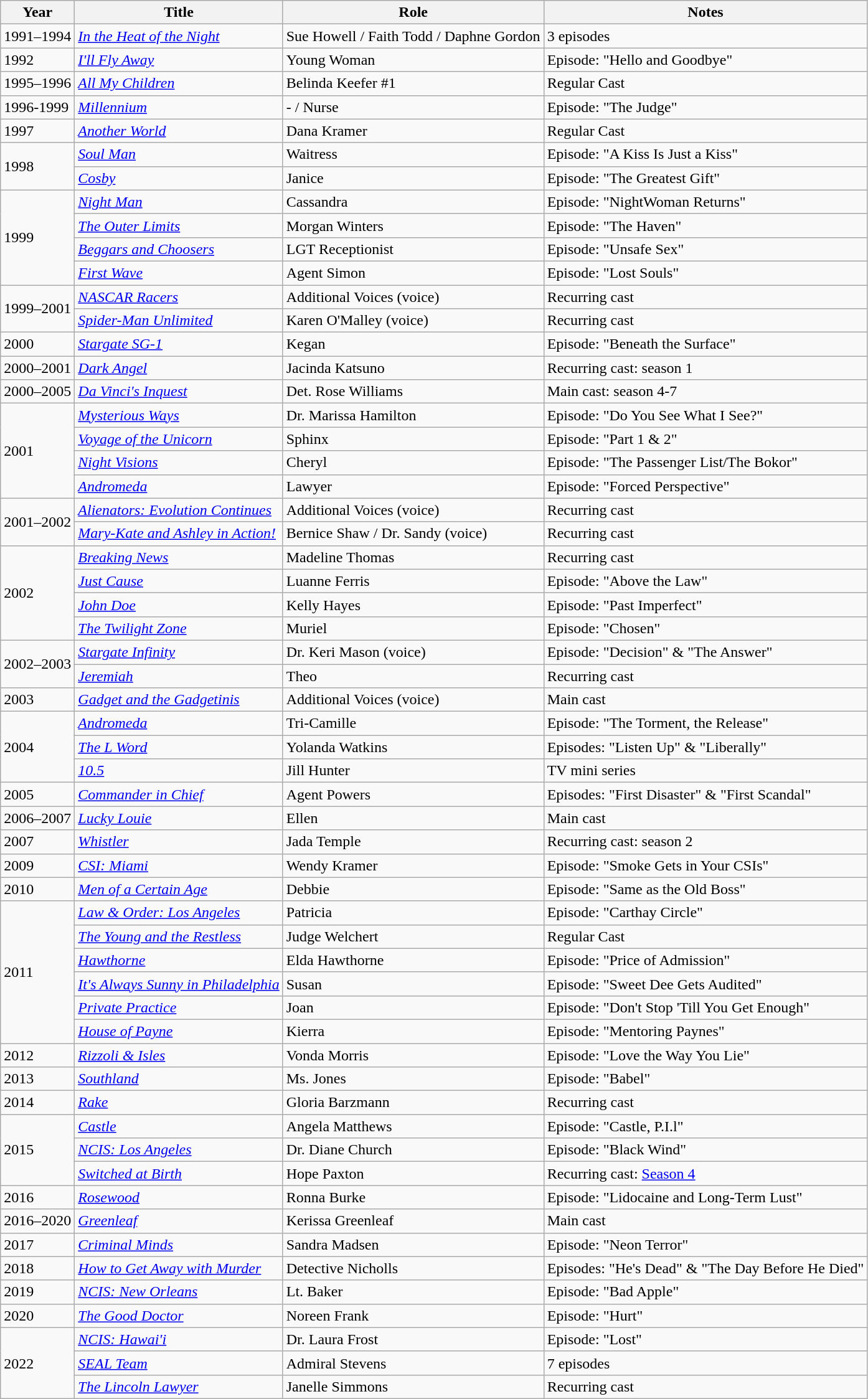<table class="wikitable plainrowheaders sortable" style="margin-right: 0;">
<tr>
<th scope="col">Year</th>
<th scope="col">Title</th>
<th scope="col">Role</th>
<th scope="col" class="unsortable">Notes</th>
</tr>
<tr>
<td>1991–1994</td>
<td><em><a href='#'>In the Heat of the Night</a></em></td>
<td>Sue Howell / Faith Todd / Daphne Gordon</td>
<td>3 episodes</td>
</tr>
<tr>
<td>1992</td>
<td><em><a href='#'>I'll Fly Away</a></em></td>
<td>Young Woman</td>
<td>Episode: "Hello and Goodbye"</td>
</tr>
<tr>
<td>1995–1996</td>
<td><em><a href='#'>All My Children</a></em></td>
<td>Belinda Keefer #1</td>
<td>Regular Cast</td>
</tr>
<tr>
<td>1996-1999</td>
<td><em><a href='#'>Millennium</a></em></td>
<td>- / Nurse</td>
<td>Episode: "The Judge"</td>
</tr>
<tr>
<td>1997</td>
<td><em><a href='#'>Another World</a></em></td>
<td>Dana Kramer</td>
<td>Regular Cast</td>
</tr>
<tr>
<td rowspan=2>1998</td>
<td><em><a href='#'>Soul Man</a></em></td>
<td>Waitress</td>
<td>Episode: "A Kiss Is Just a Kiss"</td>
</tr>
<tr>
<td><em><a href='#'>Cosby</a></em></td>
<td>Janice</td>
<td>Episode: "The Greatest Gift"</td>
</tr>
<tr>
<td rowspan=4>1999</td>
<td><em><a href='#'>Night Man</a></em></td>
<td>Cassandra</td>
<td>Episode: "NightWoman Returns"</td>
</tr>
<tr>
<td><em><a href='#'>The Outer Limits</a></em></td>
<td>Morgan Winters</td>
<td>Episode: "The Haven"</td>
</tr>
<tr>
<td><em><a href='#'>Beggars and Choosers</a></em></td>
<td>LGT Receptionist</td>
<td>Episode: "Unsafe Sex"</td>
</tr>
<tr>
<td><em><a href='#'>First Wave</a></em></td>
<td>Agent Simon</td>
<td>Episode: "Lost Souls"</td>
</tr>
<tr>
<td rowspan=2>1999–2001</td>
<td><em><a href='#'>NASCAR Racers</a></em></td>
<td>Additional Voices (voice)</td>
<td>Recurring cast</td>
</tr>
<tr>
<td><em><a href='#'>Spider-Man Unlimited</a></em></td>
<td>Karen O'Malley (voice)</td>
<td>Recurring cast</td>
</tr>
<tr>
<td>2000</td>
<td><em><a href='#'>Stargate SG-1</a></em></td>
<td>Kegan</td>
<td>Episode: "Beneath the Surface"</td>
</tr>
<tr>
<td>2000–2001</td>
<td><em><a href='#'>Dark Angel</a></em></td>
<td>Jacinda Katsuno</td>
<td>Recurring cast: season 1</td>
</tr>
<tr>
<td>2000–2005</td>
<td><em><a href='#'>Da Vinci's Inquest</a></em></td>
<td>Det. Rose Williams</td>
<td>Main cast: season 4-7</td>
</tr>
<tr>
<td rowspan=4>2001</td>
<td><em><a href='#'>Mysterious Ways</a></em></td>
<td>Dr. Marissa Hamilton</td>
<td>Episode: "Do You See What I See?"</td>
</tr>
<tr>
<td><em><a href='#'>Voyage of the Unicorn</a></em></td>
<td>Sphinx</td>
<td>Episode: "Part 1 & 2"</td>
</tr>
<tr>
<td><em><a href='#'>Night Visions</a></em></td>
<td>Cheryl</td>
<td>Episode: "The Passenger List/The Bokor"</td>
</tr>
<tr>
<td><em><a href='#'>Andromeda</a></em></td>
<td>Lawyer</td>
<td>Episode: "Forced Perspective"</td>
</tr>
<tr>
<td rowspan=2>2001–2002</td>
<td><em><a href='#'>Alienators: Evolution Continues</a></em></td>
<td>Additional Voices (voice)</td>
<td>Recurring cast</td>
</tr>
<tr>
<td><em><a href='#'>Mary-Kate and Ashley in Action!</a></em></td>
<td>Bernice Shaw / Dr. Sandy (voice)</td>
<td>Recurring cast</td>
</tr>
<tr>
<td rowspan=4>2002</td>
<td><em><a href='#'>Breaking News</a></em></td>
<td>Madeline Thomas</td>
<td>Recurring cast</td>
</tr>
<tr>
<td><em><a href='#'>Just Cause</a></em></td>
<td>Luanne Ferris</td>
<td>Episode: "Above the Law"</td>
</tr>
<tr>
<td><em><a href='#'>John Doe</a></em></td>
<td>Kelly Hayes</td>
<td>Episode: "Past Imperfect"</td>
</tr>
<tr>
<td><em><a href='#'>The Twilight Zone</a></em></td>
<td>Muriel</td>
<td>Episode: "Chosen"</td>
</tr>
<tr>
<td rowspan=2>2002–2003</td>
<td><em><a href='#'>Stargate Infinity</a></em></td>
<td>Dr. Keri Mason (voice)</td>
<td>Episode: "Decision" & "The Answer"</td>
</tr>
<tr>
<td><em><a href='#'>Jeremiah</a></em></td>
<td>Theo</td>
<td>Recurring cast</td>
</tr>
<tr>
<td>2003</td>
<td><em><a href='#'>Gadget and the Gadgetinis</a></em></td>
<td>Additional Voices (voice)</td>
<td>Main cast</td>
</tr>
<tr>
<td rowspan=3>2004</td>
<td><em><a href='#'>Andromeda</a></em></td>
<td>Tri-Camille</td>
<td>Episode: "The Torment, the Release"</td>
</tr>
<tr>
<td><em><a href='#'>The L Word</a></em></td>
<td>Yolanda Watkins</td>
<td>Episodes: "Listen Up" & "Liberally"</td>
</tr>
<tr>
<td><em><a href='#'>10.5</a></em></td>
<td>Jill Hunter</td>
<td>TV mini series</td>
</tr>
<tr>
<td>2005</td>
<td><em><a href='#'>Commander in Chief</a></em></td>
<td>Agent Powers</td>
<td>Episodes: "First Disaster" & "First Scandal"</td>
</tr>
<tr>
<td>2006–2007</td>
<td><em><a href='#'>Lucky Louie</a></em></td>
<td>Ellen</td>
<td>Main cast</td>
</tr>
<tr>
<td>2007</td>
<td><em><a href='#'>Whistler</a></em></td>
<td>Jada Temple</td>
<td>Recurring cast: season 2</td>
</tr>
<tr>
<td>2009</td>
<td><em><a href='#'>CSI: Miami</a></em></td>
<td>Wendy Kramer</td>
<td>Episode: "Smoke Gets in Your CSIs"</td>
</tr>
<tr>
<td>2010</td>
<td><em><a href='#'>Men of a Certain Age</a></em></td>
<td>Debbie</td>
<td>Episode: "Same as the Old Boss"</td>
</tr>
<tr>
<td rowspan=6>2011</td>
<td><em><a href='#'>Law & Order: Los Angeles</a></em></td>
<td>Patricia</td>
<td>Episode: "Carthay Circle"</td>
</tr>
<tr>
<td><em><a href='#'>The Young and the Restless</a></em></td>
<td>Judge Welchert</td>
<td>Regular Cast</td>
</tr>
<tr>
<td><em><a href='#'>Hawthorne</a></em></td>
<td>Elda Hawthorne</td>
<td>Episode: "Price of Admission"</td>
</tr>
<tr>
<td><em><a href='#'>It's Always Sunny in Philadelphia</a></em></td>
<td>Susan</td>
<td>Episode: "Sweet Dee Gets Audited"</td>
</tr>
<tr>
<td><em><a href='#'>Private Practice</a></em></td>
<td>Joan</td>
<td>Episode: "Don't Stop 'Till You Get Enough"</td>
</tr>
<tr>
<td><em><a href='#'>House of Payne</a></em></td>
<td>Kierra</td>
<td>Episode: "Mentoring Paynes"</td>
</tr>
<tr>
<td>2012</td>
<td><em><a href='#'>Rizzoli & Isles</a></em></td>
<td>Vonda Morris</td>
<td>Episode: "Love the Way You Lie"</td>
</tr>
<tr>
<td>2013</td>
<td><em><a href='#'>Southland</a></em></td>
<td>Ms. Jones</td>
<td>Episode: "Babel"</td>
</tr>
<tr>
<td>2014</td>
<td><em><a href='#'>Rake</a></em></td>
<td>Gloria Barzmann</td>
<td>Recurring cast</td>
</tr>
<tr>
<td rowspan=3>2015</td>
<td><em><a href='#'>Castle</a></em></td>
<td>Angela Matthews</td>
<td>Episode: "Castle, P.I.l"</td>
</tr>
<tr>
<td><em><a href='#'>NCIS: Los Angeles</a></em></td>
<td>Dr. Diane Church</td>
<td>Episode: "Black Wind"</td>
</tr>
<tr>
<td><em><a href='#'>Switched at Birth</a></em></td>
<td>Hope Paxton</td>
<td>Recurring cast: <a href='#'>Season 4</a></td>
</tr>
<tr>
<td>2016</td>
<td><em><a href='#'>Rosewood</a></em></td>
<td>Ronna Burke</td>
<td>Episode: "Lidocaine and Long-Term Lust"</td>
</tr>
<tr>
<td>2016–2020</td>
<td><em><a href='#'>Greenleaf</a></em></td>
<td>Kerissa Greenleaf</td>
<td>Main cast</td>
</tr>
<tr>
<td>2017</td>
<td><em><a href='#'>Criminal Minds</a></em></td>
<td>Sandra Madsen</td>
<td>Episode: "Neon Terror"</td>
</tr>
<tr>
<td>2018</td>
<td><em><a href='#'>How to Get Away with Murder</a></em></td>
<td>Detective Nicholls</td>
<td>Episodes: "He's Dead" & "The Day Before He Died"</td>
</tr>
<tr>
<td>2019</td>
<td><em><a href='#'>NCIS: New Orleans</a></em></td>
<td>Lt. Baker</td>
<td>Episode: "Bad Apple"</td>
</tr>
<tr>
<td>2020</td>
<td><em><a href='#'>The Good Doctor</a></em></td>
<td>Noreen Frank</td>
<td>Episode: "Hurt"</td>
</tr>
<tr>
<td rowspan=3>2022</td>
<td><em><a href='#'>NCIS: Hawai'i</a></em></td>
<td>Dr. Laura Frost</td>
<td>Episode: "Lost"</td>
</tr>
<tr>
<td><em><a href='#'>SEAL Team</a></em></td>
<td>Admiral Stevens</td>
<td>7 episodes</td>
</tr>
<tr>
<td><em><a href='#'>The Lincoln Lawyer</a></em></td>
<td>Janelle Simmons</td>
<td>Recurring cast</td>
</tr>
</table>
